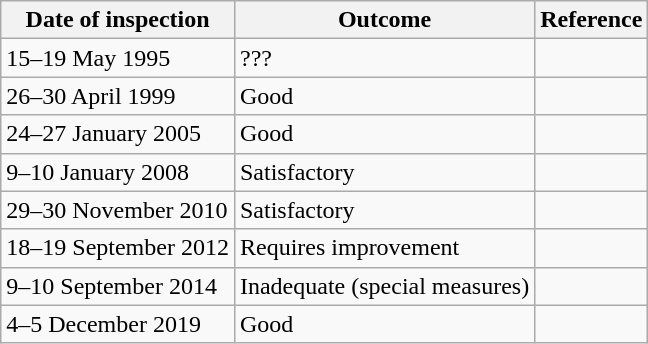<table class="wikitable">
<tr>
<th>Date of inspection</th>
<th>Outcome</th>
<th>Reference</th>
</tr>
<tr>
<td>15–19 May 1995</td>
<td>???</td>
<td> </td>
</tr>
<tr>
<td>26–30 April 1999</td>
<td>Good</td>
<td></td>
</tr>
<tr>
<td>24–27 January 2005</td>
<td>Good</td>
<td></td>
</tr>
<tr>
<td>9–10 January 2008</td>
<td>Satisfactory</td>
<td></td>
</tr>
<tr>
<td>29–30 November 2010</td>
<td>Satisfactory</td>
<td></td>
</tr>
<tr>
<td>18–19 September 2012</td>
<td>Requires improvement</td>
<td></td>
</tr>
<tr>
<td>9–10 September 2014</td>
<td>Inadequate (special measures)</td>
<td></td>
</tr>
<tr>
<td>4–5 December 2019</td>
<td>Good</td>
<td></td>
</tr>
</table>
